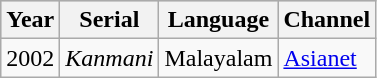<table class="wikitable">
<tr style="background:#ccc; text-align:center;">
<th>Year</th>
<th>Serial</th>
<th>Language</th>
<th>Channel</th>
</tr>
<tr>
<td>2002</td>
<td><em>Kanmani</em></td>
<td>Malayalam</td>
<td><a href='#'>Asianet</a></td>
</tr>
</table>
